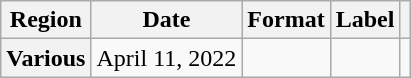<table class="wikitable plainrowheaders">
<tr>
<th scope="col">Region</th>
<th scope="col">Date</th>
<th scope="col">Format</th>
<th scope="col">Label</th>
<th scope="col"></th>
</tr>
<tr>
<th scope="row">Various</th>
<td>April 11, 2022</td>
<td></td>
<td></td>
<td style="text-align:center"></td>
</tr>
</table>
